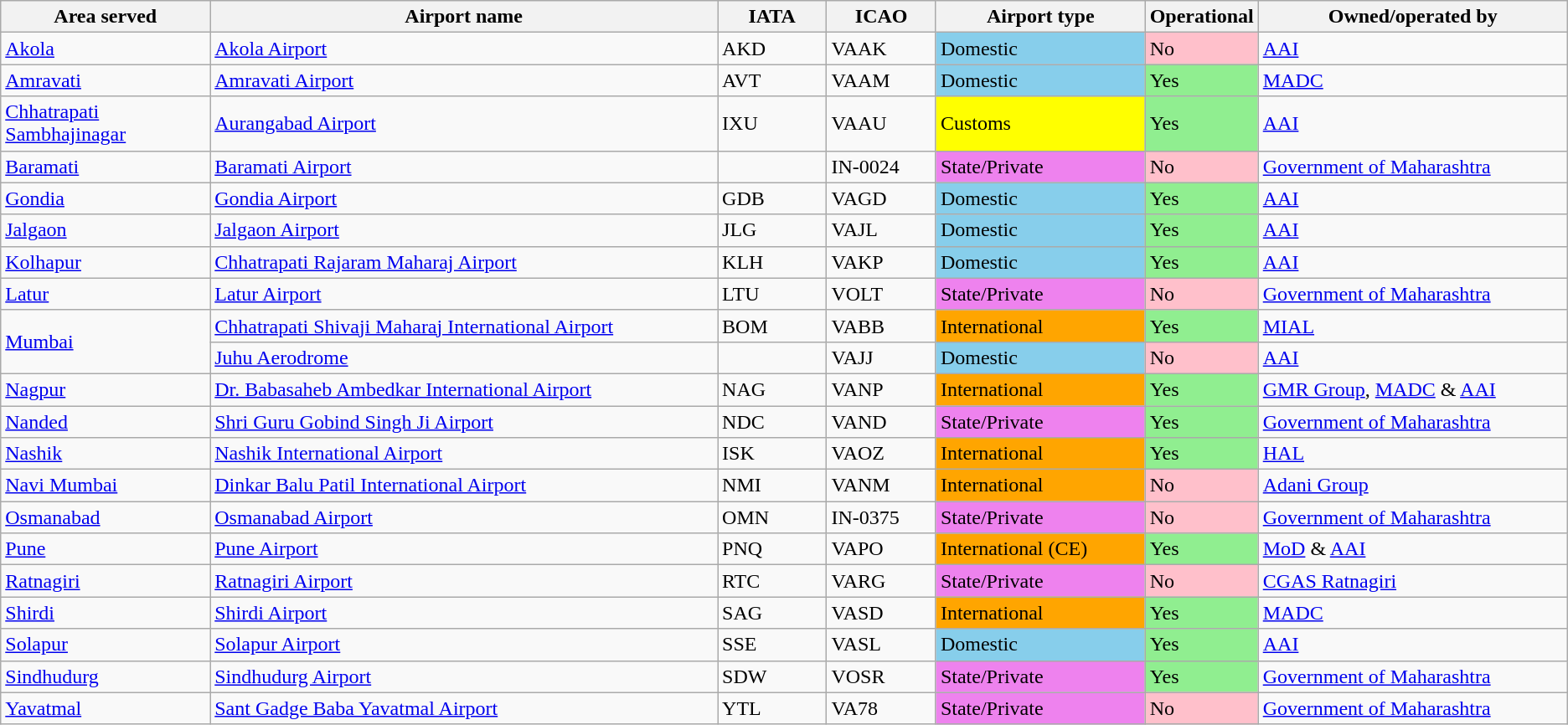<table class="sortable wikitable"style="text-align:left;"style="font-size: 85%">
<tr>
<th style="width:10em;">Area served</th>
<th style="width:25em;">Airport name</th>
<th style="width:5em;">IATA</th>
<th style="width:5em;">ICAO</th>
<th style="width:10em;">Airport type</th>
<th style="width:5em;">Operational</th>
<th style="width:15em;">Owned/operated by</th>
</tr>
<tr>
<td><a href='#'>Akola</a></td>
<td><a href='#'>Akola Airport</a></td>
<td>AKD</td>
<td>VAAK</td>
<td style="background:skyblue;">Domestic</td>
<td style="background:pink;">No</td>
<td><a href='#'>AAI</a></td>
</tr>
<tr>
<td><a href='#'>Amravati</a></td>
<td><a href='#'>Amravati Airport</a></td>
<td>AVT</td>
<td>VAAM</td>
<td style="background:skyblue;">Domestic</td>
<td style="background:lightgreen;">Yes</td>
<td><a href='#'>MADC</a></td>
</tr>
<tr>
<td><a href='#'>Chhatrapati Sambhajinagar</a></td>
<td><a href='#'>Aurangabad Airport</a></td>
<td>IXU</td>
<td>VAAU</td>
<td style="background:yellow;">Customs</td>
<td style="background:lightgreen;">Yes</td>
<td><a href='#'>AAI</a></td>
</tr>
<tr>
<td><a href='#'>Baramati</a></td>
<td><a href='#'>Baramati Airport</a></td>
<td></td>
<td>IN-0024</td>
<td style="background:violet;">State/Private</td>
<td style="background:pink;">No</td>
<td><a href='#'>Government of Maharashtra</a></td>
</tr>
<tr>
<td><a href='#'>Gondia</a></td>
<td><a href='#'>Gondia Airport</a></td>
<td>GDB</td>
<td>VAGD</td>
<td style="background:skyblue;">Domestic</td>
<td style="background:lightgreen;">Yes</td>
<td><a href='#'>AAI</a></td>
</tr>
<tr>
<td><a href='#'>Jalgaon</a></td>
<td><a href='#'>Jalgaon Airport</a></td>
<td>JLG</td>
<td>VAJL</td>
<td style="background:skyblue;">Domestic</td>
<td style="background:lightgreen;">Yes</td>
<td><a href='#'>AAI</a></td>
</tr>
<tr>
<td><a href='#'>Kolhapur</a></td>
<td><a href='#'>Chhatrapati Rajaram Maharaj Airport</a></td>
<td>KLH</td>
<td>VAKP</td>
<td style="background:skyblue;">Domestic</td>
<td style="background:lightgreen;">Yes</td>
<td><a href='#'>AAI</a></td>
</tr>
<tr>
<td><a href='#'>Latur</a></td>
<td><a href='#'>Latur Airport</a></td>
<td>LTU</td>
<td>VOLT</td>
<td style="background:violet;">State/Private</td>
<td style="background:pink;">No</td>
<td><a href='#'>Government of Maharashtra</a></td>
</tr>
<tr>
<td rowspan=2><a href='#'>Mumbai</a></td>
<td><a href='#'>Chhatrapati Shivaji Maharaj International Airport</a></td>
<td>BOM</td>
<td>VABB</td>
<td style="background:orange;">International</td>
<td style="background:lightgreen;">Yes</td>
<td><a href='#'>MIAL</a></td>
</tr>
<tr>
<td><a href='#'>Juhu Aerodrome</a></td>
<td></td>
<td>VAJJ</td>
<td style="background:skyblue;">Domestic</td>
<td style="background:pink;">No</td>
<td><a href='#'>AAI</a></td>
</tr>
<tr>
<td><a href='#'>Nagpur</a></td>
<td><a href='#'>Dr. Babasaheb Ambedkar International Airport</a></td>
<td>NAG</td>
<td>VANP</td>
<td style="background:orange;">International</td>
<td style="background:lightgreen;">Yes</td>
<td><a href='#'>GMR Group</a>, <a href='#'>MADC</a> & <a href='#'>AAI</a></td>
</tr>
<tr>
<td><a href='#'>Nanded</a></td>
<td><a href='#'>Shri Guru Gobind Singh Ji Airport</a></td>
<td>NDC</td>
<td>VAND</td>
<td style="background:violet;">State/Private</td>
<td style="background:lightgreen;">Yes</td>
<td><a href='#'>Government of Maharashtra</a></td>
</tr>
<tr>
<td><a href='#'>Nashik</a></td>
<td><a href='#'>Nashik International Airport</a></td>
<td>ISK</td>
<td>VAOZ</td>
<td style="background:orange;">International</td>
<td style="background:lightgreen;">Yes</td>
<td><a href='#'>HAL</a></td>
</tr>
<tr>
<td><a href='#'>Navi Mumbai</a></td>
<td><a href='#'>Dinkar Balu Patil International Airport</a></td>
<td>NMI</td>
<td>VANM</td>
<td style="background:orange;">International</td>
<td style="background:pink;">No</td>
<td><a href='#'>Adani Group</a></td>
</tr>
<tr>
<td><a href='#'>Osmanabad</a></td>
<td><a href='#'>Osmanabad Airport</a></td>
<td>OMN</td>
<td>IN-0375</td>
<td style="background:violet;">State/Private</td>
<td style="background:pink;">No</td>
<td><a href='#'>Government of Maharashtra</a></td>
</tr>
<tr>
<td><a href='#'>Pune</a></td>
<td><a href='#'>Pune Airport</a></td>
<td>PNQ</td>
<td>VAPO</td>
<td style="background:orange;">International (CE)</td>
<td style="background:lightgreen;">Yes</td>
<td><a href='#'>MoD</a> & <a href='#'>AAI</a></td>
</tr>
<tr>
<td><a href='#'>Ratnagiri</a></td>
<td><a href='#'>Ratnagiri Airport</a></td>
<td>RTC</td>
<td>VARG</td>
<td style="background:violet;">State/Private</td>
<td style="background:pink;">No</td>
<td><a href='#'>CGAS Ratnagiri</a></td>
</tr>
<tr>
<td><a href='#'>Shirdi</a></td>
<td><a href='#'>Shirdi Airport</a></td>
<td>SAG</td>
<td>VASD</td>
<td style="background:orange;">International</td>
<td style="background:lightgreen;">Yes</td>
<td><a href='#'>MADC</a></td>
</tr>
<tr>
<td><a href='#'>Solapur</a></td>
<td><a href='#'>Solapur Airport</a></td>
<td>SSE</td>
<td>VASL</td>
<td style="background:skyblue;">Domestic</td>
<td style="background:lightgreen;">Yes</td>
<td><a href='#'>AAI</a></td>
</tr>
<tr>
<td><a href='#'>Sindhudurg</a></td>
<td><a href='#'>Sindhudurg Airport</a></td>
<td>SDW</td>
<td>VOSR</td>
<td style="background:violet;">State/Private</td>
<td style="background:lightgreen;">Yes</td>
<td><a href='#'>Government of Maharashtra</a></td>
</tr>
<tr>
<td><a href='#'>Yavatmal</a></td>
<td><a href='#'>Sant Gadge Baba Yavatmal Airport</a></td>
<td>YTL</td>
<td>VA78</td>
<td style="background:violet;">State/Private</td>
<td style="background:pink;">No</td>
<td><a href='#'>Government of Maharashtra</a></td>
</tr>
</table>
